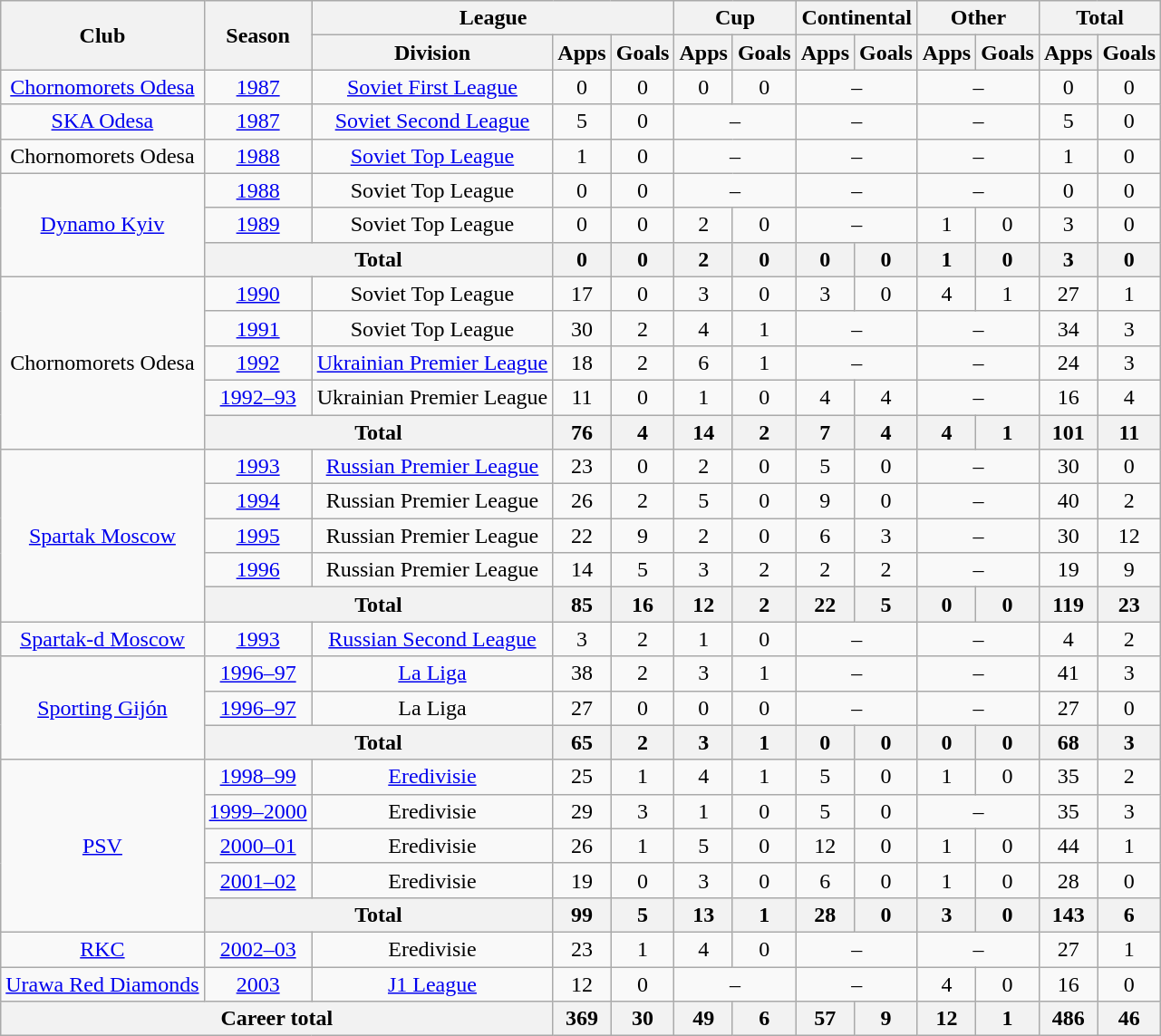<table class="wikitable" style="text-align:center">
<tr>
<th rowspan="2">Club</th>
<th rowspan="2">Season</th>
<th colspan="3">League</th>
<th colspan="2">Cup</th>
<th colspan="2">Continental</th>
<th colspan="2">Other</th>
<th colspan="2">Total</th>
</tr>
<tr>
<th>Division</th>
<th>Apps</th>
<th>Goals</th>
<th>Apps</th>
<th>Goals</th>
<th>Apps</th>
<th>Goals</th>
<th>Apps</th>
<th>Goals</th>
<th>Apps</th>
<th>Goals</th>
</tr>
<tr>
<td><a href='#'>Chornomorets Odesa</a></td>
<td><a href='#'>1987</a></td>
<td><a href='#'>Soviet First League</a></td>
<td>0</td>
<td>0</td>
<td>0</td>
<td>0</td>
<td colspan="2">–</td>
<td colspan="2">–</td>
<td>0</td>
<td>0</td>
</tr>
<tr>
<td><a href='#'>SKA Odesa</a></td>
<td><a href='#'>1987</a></td>
<td><a href='#'>Soviet Second League</a></td>
<td>5</td>
<td>0</td>
<td colspan="2">–</td>
<td colspan="2">–</td>
<td colspan="2">–</td>
<td>5</td>
<td>0</td>
</tr>
<tr>
<td>Chornomorets Odesa</td>
<td><a href='#'>1988</a></td>
<td><a href='#'>Soviet Top League</a></td>
<td>1</td>
<td>0</td>
<td colspan="2">–</td>
<td colspan="2">–</td>
<td colspan="2">–</td>
<td>1</td>
<td>0</td>
</tr>
<tr>
<td rowspan="3"><a href='#'>Dynamo Kyiv</a></td>
<td><a href='#'>1988</a></td>
<td>Soviet Top League</td>
<td>0</td>
<td>0</td>
<td colspan="2">–</td>
<td colspan="2">–</td>
<td colspan="2">–</td>
<td>0</td>
<td>0</td>
</tr>
<tr>
<td><a href='#'>1989</a></td>
<td>Soviet Top League</td>
<td>0</td>
<td>0</td>
<td>2</td>
<td>0</td>
<td colspan="2">–</td>
<td>1</td>
<td>0</td>
<td>3</td>
<td>0</td>
</tr>
<tr>
<th colspan="2">Total</th>
<th>0</th>
<th>0</th>
<th>2</th>
<th>0</th>
<th>0</th>
<th>0</th>
<th>1</th>
<th>0</th>
<th>3</th>
<th>0</th>
</tr>
<tr>
<td rowspan="5">Chornomorets Odesa</td>
<td><a href='#'>1990</a></td>
<td>Soviet Top League</td>
<td>17</td>
<td>0</td>
<td>3</td>
<td>0</td>
<td>3</td>
<td>0</td>
<td>4</td>
<td>1</td>
<td>27</td>
<td>1</td>
</tr>
<tr>
<td><a href='#'>1991</a></td>
<td>Soviet Top League</td>
<td>30</td>
<td>2</td>
<td>4</td>
<td>1</td>
<td colspan="2">–</td>
<td colspan="2">–</td>
<td>34</td>
<td>3</td>
</tr>
<tr>
<td><a href='#'>1992</a></td>
<td><a href='#'>Ukrainian Premier League</a></td>
<td>18</td>
<td>2</td>
<td>6</td>
<td>1</td>
<td colspan="2">–</td>
<td colspan="2">–</td>
<td>24</td>
<td>3</td>
</tr>
<tr>
<td><a href='#'>1992–93</a></td>
<td>Ukrainian Premier League</td>
<td>11</td>
<td>0</td>
<td>1</td>
<td>0</td>
<td>4</td>
<td>4</td>
<td colspan="2">–</td>
<td>16</td>
<td>4</td>
</tr>
<tr>
<th colspan="2">Total</th>
<th>76</th>
<th>4</th>
<th>14</th>
<th>2</th>
<th>7</th>
<th>4</th>
<th>4</th>
<th>1</th>
<th>101</th>
<th>11</th>
</tr>
<tr>
<td rowspan="5"><a href='#'>Spartak Moscow</a></td>
<td><a href='#'>1993</a></td>
<td><a href='#'>Russian Premier League</a></td>
<td>23</td>
<td>0</td>
<td>2</td>
<td>0</td>
<td>5</td>
<td>0</td>
<td colspan="2">–</td>
<td>30</td>
<td>0</td>
</tr>
<tr>
<td><a href='#'>1994</a></td>
<td>Russian Premier League</td>
<td>26</td>
<td>2</td>
<td>5</td>
<td>0</td>
<td>9</td>
<td>0</td>
<td colspan="2">–</td>
<td>40</td>
<td>2</td>
</tr>
<tr>
<td><a href='#'>1995</a></td>
<td>Russian Premier League</td>
<td>22</td>
<td>9</td>
<td>2</td>
<td>0</td>
<td>6</td>
<td>3</td>
<td colspan="2">–</td>
<td>30</td>
<td>12</td>
</tr>
<tr>
<td><a href='#'>1996</a></td>
<td>Russian Premier League</td>
<td>14</td>
<td>5</td>
<td>3</td>
<td>2</td>
<td>2</td>
<td>2</td>
<td colspan="2">–</td>
<td>19</td>
<td>9</td>
</tr>
<tr>
<th colspan="2">Total</th>
<th>85</th>
<th>16</th>
<th>12</th>
<th>2</th>
<th>22</th>
<th>5</th>
<th>0</th>
<th>0</th>
<th>119</th>
<th>23</th>
</tr>
<tr>
<td><a href='#'>Spartak-d Moscow</a></td>
<td><a href='#'>1993</a></td>
<td><a href='#'>Russian Second League</a></td>
<td>3</td>
<td>2</td>
<td>1</td>
<td>0</td>
<td colspan="2">–</td>
<td colspan="2">–</td>
<td>4</td>
<td>2</td>
</tr>
<tr>
<td rowspan="3"><a href='#'>Sporting Gijón</a></td>
<td><a href='#'>1996–97</a></td>
<td><a href='#'>La Liga</a></td>
<td>38</td>
<td>2</td>
<td>3</td>
<td>1</td>
<td colspan="2">–</td>
<td colspan="2">–</td>
<td>41</td>
<td>3</td>
</tr>
<tr>
<td><a href='#'>1996–97</a></td>
<td>La Liga</td>
<td>27</td>
<td>0</td>
<td>0</td>
<td>0</td>
<td colspan="2">–</td>
<td colspan="2">–</td>
<td>27</td>
<td>0</td>
</tr>
<tr>
<th colspan="2">Total</th>
<th>65</th>
<th>2</th>
<th>3</th>
<th>1</th>
<th>0</th>
<th>0</th>
<th>0</th>
<th>0</th>
<th>68</th>
<th>3</th>
</tr>
<tr>
<td rowspan="5"><a href='#'>PSV</a></td>
<td><a href='#'>1998–99</a></td>
<td><a href='#'>Eredivisie</a></td>
<td>25</td>
<td>1</td>
<td>4</td>
<td>1</td>
<td>5</td>
<td>0</td>
<td>1</td>
<td>0</td>
<td>35</td>
<td>2</td>
</tr>
<tr>
<td><a href='#'>1999–2000</a></td>
<td>Eredivisie</td>
<td>29</td>
<td>3</td>
<td>1</td>
<td>0</td>
<td>5</td>
<td>0</td>
<td colspan="2">–</td>
<td>35</td>
<td>3</td>
</tr>
<tr>
<td><a href='#'>2000–01</a></td>
<td>Eredivisie</td>
<td>26</td>
<td>1</td>
<td>5</td>
<td>0</td>
<td>12</td>
<td>0</td>
<td>1</td>
<td>0</td>
<td>44</td>
<td>1</td>
</tr>
<tr>
<td><a href='#'>2001–02</a></td>
<td>Eredivisie</td>
<td>19</td>
<td>0</td>
<td>3</td>
<td>0</td>
<td>6</td>
<td>0</td>
<td>1</td>
<td>0</td>
<td>28</td>
<td>0</td>
</tr>
<tr>
<th colspan="2">Total</th>
<th>99</th>
<th>5</th>
<th>13</th>
<th>1</th>
<th>28</th>
<th>0</th>
<th>3</th>
<th>0</th>
<th>143</th>
<th>6</th>
</tr>
<tr>
<td><a href='#'>RKC</a></td>
<td><a href='#'>2002–03</a></td>
<td>Eredivisie</td>
<td>23</td>
<td>1</td>
<td>4</td>
<td>0</td>
<td colspan="2">–</td>
<td colspan="2">–</td>
<td>27</td>
<td>1</td>
</tr>
<tr>
<td><a href='#'>Urawa Red Diamonds</a></td>
<td><a href='#'>2003</a></td>
<td><a href='#'>J1 League</a></td>
<td>12</td>
<td>0</td>
<td colspan="2">–</td>
<td colspan="2">–</td>
<td>4</td>
<td>0</td>
<td>16</td>
<td>0</td>
</tr>
<tr>
<th colspan="3">Career total</th>
<th>369</th>
<th>30</th>
<th>49</th>
<th>6</th>
<th>57</th>
<th>9</th>
<th>12</th>
<th>1</th>
<th>486</th>
<th>46</th>
</tr>
</table>
